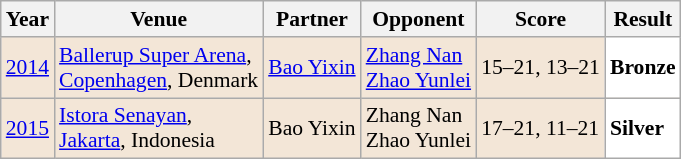<table class="sortable wikitable" style="font-size: 90%;">
<tr>
<th>Year</th>
<th>Venue</th>
<th>Partner</th>
<th>Opponent</th>
<th>Score</th>
<th>Result</th>
</tr>
<tr style="background:#F3E6D7">
<td align="center"><a href='#'>2014</a></td>
<td align="left"><a href='#'>Ballerup Super Arena</a>,<br><a href='#'>Copenhagen</a>, Denmark</td>
<td align="left"> <a href='#'>Bao Yixin</a></td>
<td align="left"> <a href='#'>Zhang Nan</a><br> <a href='#'>Zhao Yunlei</a></td>
<td align="left">15–21, 13–21</td>
<td style="text-align:left; background:white"> <strong>Bronze</strong></td>
</tr>
<tr style="background:#F3E6D7">
<td align="center"><a href='#'>2015</a></td>
<td align="left"><a href='#'>Istora Senayan</a>,<br><a href='#'>Jakarta</a>, Indonesia</td>
<td align="left"> Bao Yixin</td>
<td align="left"> Zhang Nan<br> Zhao Yunlei</td>
<td align="left">17–21, 11–21</td>
<td style="text-align:left; background:white"> <strong>Silver</strong></td>
</tr>
</table>
